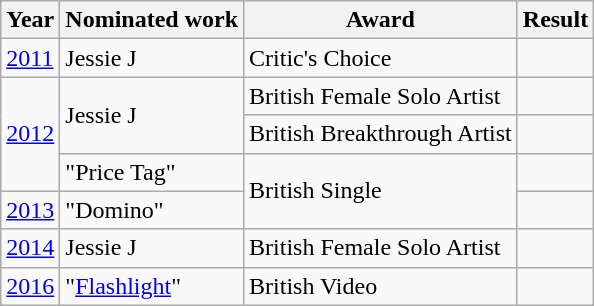<table class="wikitable">
<tr>
<th>Year</th>
<th>Nominated work</th>
<th>Award</th>
<th>Result</th>
</tr>
<tr>
<td><a href='#'>2011</a></td>
<td>Jessie J</td>
<td>Critic's Choice</td>
<td></td>
</tr>
<tr>
<td rowspan="3"><a href='#'>2012</a></td>
<td rowspan="2">Jessie J</td>
<td>British Female Solo Artist</td>
<td></td>
</tr>
<tr>
<td>British Breakthrough Artist</td>
<td></td>
</tr>
<tr>
<td>"Price Tag"</td>
<td rowspan="2">British Single</td>
<td></td>
</tr>
<tr>
<td><a href='#'>2013</a></td>
<td>"Domino"</td>
<td></td>
</tr>
<tr>
<td><a href='#'>2014</a></td>
<td>Jessie J</td>
<td>British Female Solo Artist</td>
<td></td>
</tr>
<tr>
<td><a href='#'>2016</a></td>
<td>"<a href='#'>Flashlight</a>"</td>
<td>British Video</td>
<td></td>
</tr>
</table>
